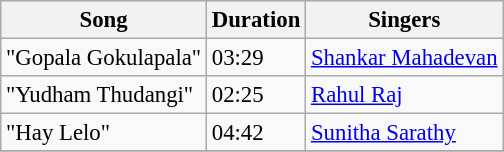<table class="wikitable" style="font-size:95%;">
<tr>
<th>Song</th>
<th>Duration</th>
<th>Singers</th>
</tr>
<tr>
<td>"Gopala Gokulapala"</td>
<td>03:29</td>
<td><a href='#'>Shankar Mahadevan</a></td>
</tr>
<tr>
<td>"Yudham Thudangi"</td>
<td>02:25</td>
<td><a href='#'>Rahul Raj</a></td>
</tr>
<tr>
<td>"Hay Lelo"</td>
<td>04:42</td>
<td><a href='#'>Sunitha Sarathy</a></td>
</tr>
<tr>
</tr>
</table>
